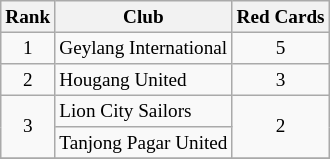<table class="wikitable plainrowheaders sortable" style="font-size:80%">
<tr>
<th>Rank</th>
<th>Club</th>
<th>Red Cards</th>
</tr>
<tr>
<td align="center" rowspan="1">1</td>
<td>Geylang International</td>
<td align="center" rowspan="1">5</td>
</tr>
<tr>
<td align="center" rowspan="1">2</td>
<td>Hougang United</td>
<td align="center" rowspan="1">3</td>
</tr>
<tr>
<td align="center" rowspan="2">3</td>
<td>Lion City Sailors</td>
<td align="center" rowspan="2">2</td>
</tr>
<tr>
<td>Tanjong Pagar United</td>
</tr>
<tr>
</tr>
</table>
